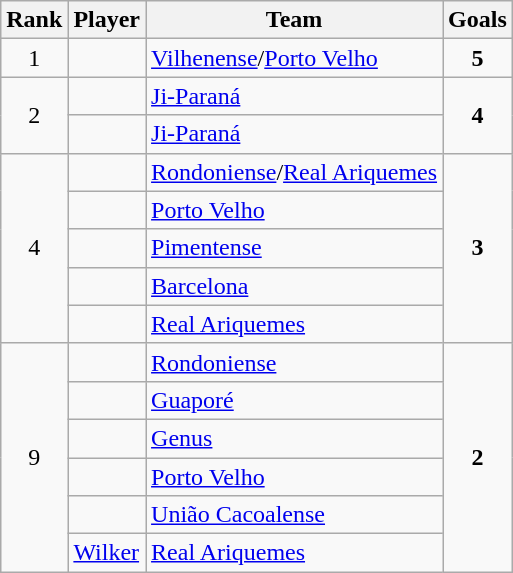<table class="wikitable">
<tr>
<th>Rank</th>
<th>Player</th>
<th>Team</th>
<th>Goals</th>
</tr>
<tr>
<td align=center>1</td>
<td> </td>
<td><a href='#'>Vilhenense</a>/<a href='#'>Porto Velho</a></td>
<td align=center><strong>5</strong></td>
</tr>
<tr>
<td align=center rowspan=2>2</td>
<td> </td>
<td><a href='#'>Ji-Paraná</a></td>
<td align=center rowspan=2><strong>4</strong></td>
</tr>
<tr>
<td> </td>
<td><a href='#'>Ji-Paraná</a></td>
</tr>
<tr>
<td align=center rowspan=5>4</td>
<td> </td>
<td><a href='#'>Rondoniense</a>/<a href='#'>Real Ariquemes</a></td>
<td align=center rowspan=5><strong>3</strong></td>
</tr>
<tr>
<td> </td>
<td><a href='#'>Porto Velho</a></td>
</tr>
<tr>
<td> </td>
<td><a href='#'>Pimentense</a></td>
</tr>
<tr>
<td> </td>
<td><a href='#'>Barcelona</a></td>
</tr>
<tr>
<td> </td>
<td><a href='#'>Real Ariquemes</a></td>
</tr>
<tr>
<td align=center rowspan=6>9</td>
<td> </td>
<td><a href='#'>Rondoniense</a></td>
<td align=center rowspan=6><strong>2</strong></td>
</tr>
<tr>
<td> </td>
<td><a href='#'>Guaporé</a></td>
</tr>
<tr>
<td> </td>
<td><a href='#'>Genus</a></td>
</tr>
<tr>
<td> </td>
<td><a href='#'>Porto Velho</a></td>
</tr>
<tr>
<td> </td>
<td><a href='#'>União Cacoalense</a></td>
</tr>
<tr>
<td> <a href='#'>Wilker</a></td>
<td><a href='#'>Real Ariquemes</a></td>
</tr>
</table>
